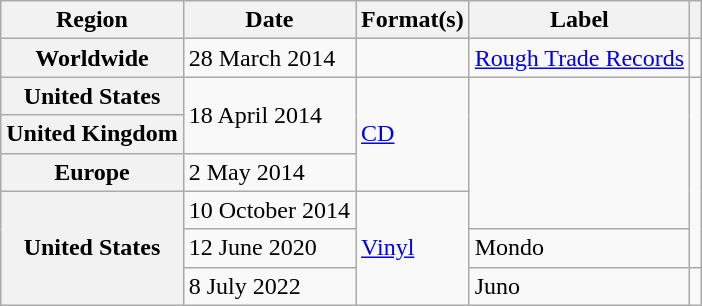<table class="wikitable plainrowheaders">
<tr>
<th scope="col">Region</th>
<th scope="col">Date</th>
<th scope="col">Format(s)</th>
<th scope="col">Label</th>
<th scope="col"></th>
</tr>
<tr>
<th scope="row">Worldwide</th>
<td>28 March 2014</td>
<td></td>
<td><a href='#'>Rough Trade Records</a></td>
<td style="text-align:center;"><br></td>
</tr>
<tr>
<th scope="row">United States</th>
<td rowspan="2">18 April 2014</td>
<td rowspan="3"><a href='#'>CD</a></td>
<td rowspan="4"></td>
<td rowspan="5" style="text-align:center;"></td>
</tr>
<tr>
<th scope="row">United Kingdom</th>
</tr>
<tr>
<th scope="row">Europe</th>
<td>2 May 2014</td>
</tr>
<tr>
<th rowspan="3" scope="row">United States</th>
<td>10 October 2014</td>
<td rowspan="3"><a href='#'>Vinyl</a></td>
</tr>
<tr>
<td>12 June 2020</td>
<td>Mondo</td>
</tr>
<tr>
<td>8 July 2022</td>
<td>Juno</td>
<td style="text-align:center;"></td>
</tr>
</table>
